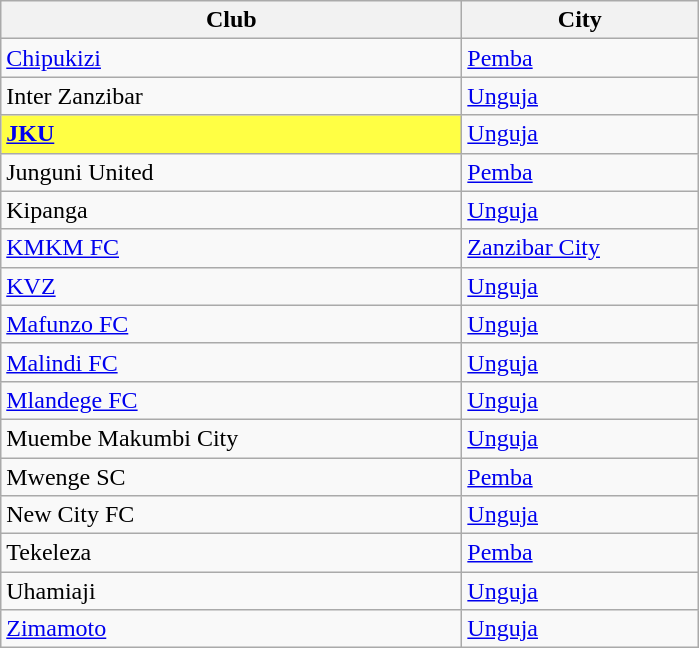<table class="wikitable sortable">
<tr>
<th width="300px">Club</th>
<th width="150px">City</th>
</tr>
<tr>
<td><a href='#'>Chipukizi</a></td>
<td><a href='#'>Pemba</a></td>
</tr>
<tr>
<td>Inter Zanzibar</td>
<td><a href='#'>Unguja</a></td>
</tr>
<tr>
<td bgcolor=#ffff44><strong><a href='#'>JKU</a></strong></td>
<td><a href='#'>Unguja</a></td>
</tr>
<tr>
<td>Junguni United</td>
<td><a href='#'>Pemba</a></td>
</tr>
<tr>
<td>Kipanga</td>
<td><a href='#'>Unguja</a></td>
</tr>
<tr>
<td><a href='#'>KMKM FC</a></td>
<td><a href='#'>Zanzibar City</a></td>
</tr>
<tr>
<td><a href='#'>KVZ</a></td>
<td><a href='#'>Unguja</a></td>
</tr>
<tr>
<td><a href='#'>Mafunzo FC</a></td>
<td><a href='#'>Unguja</a></td>
</tr>
<tr>
<td><a href='#'>Malindi FC</a></td>
<td><a href='#'>Unguja</a></td>
</tr>
<tr>
<td><a href='#'>Mlandege FC</a></td>
<td><a href='#'>Unguja</a></td>
</tr>
<tr>
<td>Muembe Makumbi City</td>
<td><a href='#'>Unguja</a></td>
</tr>
<tr>
<td>Mwenge SC</td>
<td><a href='#'>Pemba</a></td>
</tr>
<tr>
<td>New City FC</td>
<td><a href='#'>Unguja</a></td>
</tr>
<tr>
<td>Tekeleza</td>
<td><a href='#'>Pemba</a></td>
</tr>
<tr>
<td>Uhamiaji</td>
<td><a href='#'>Unguja</a></td>
</tr>
<tr>
<td><a href='#'>Zimamoto</a></td>
<td><a href='#'>Unguja</a></td>
</tr>
</table>
